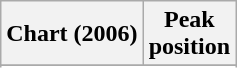<table class="wikitable sortable plainrowheaders" style="text-align:center">
<tr>
<th>Chart (2006)</th>
<th>Peak<br>position</th>
</tr>
<tr>
</tr>
<tr>
</tr>
<tr>
</tr>
</table>
